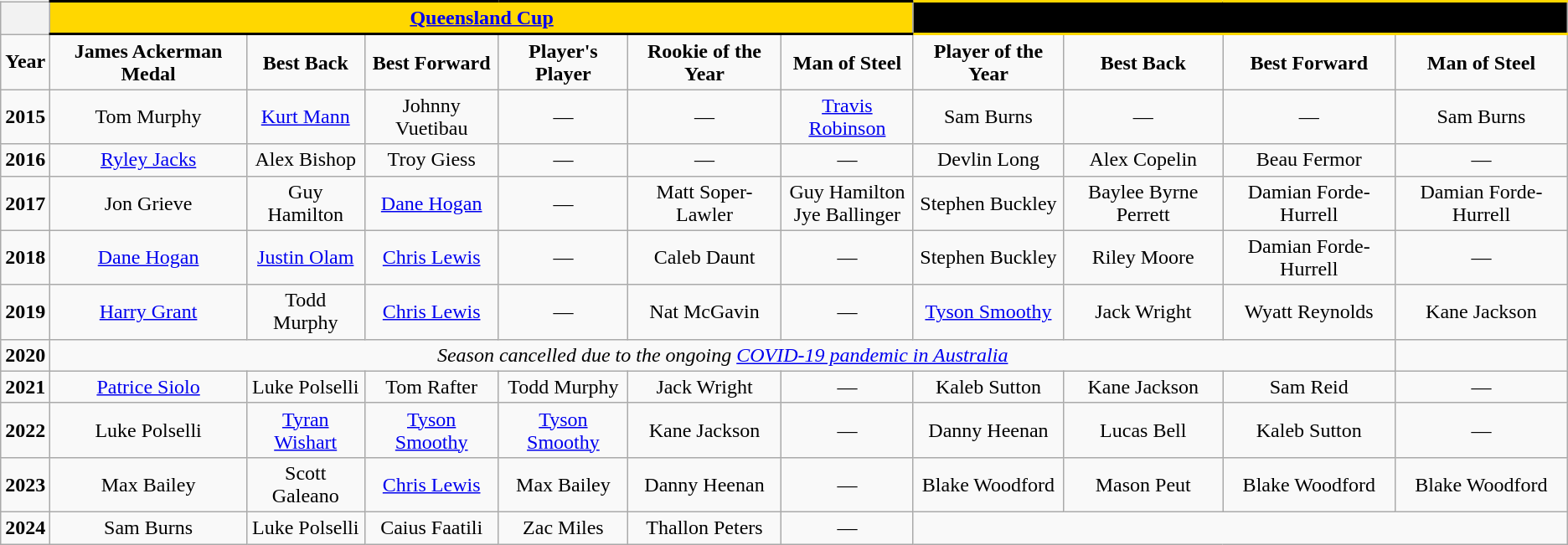<table class="wikitable" style="text-align: center">
<tr>
<th></th>
<th style="background-color:gold;border-top:black 2px solid;border-bottom:black 2px solid;" colspan="6"><a href='#'>Queensland Cup</a></th>
<th style="background-color:black;border-top:gold 2px solid;border-bottom:gold 2px solid;"colspan="4"></th>
</tr>
<tr>
<td><strong>Year</strong></td>
<td><strong>James Ackerman Medal</strong></td>
<td><strong>Best Back</strong></td>
<td><strong>Best Forward</strong></td>
<td><strong>Player's Player</strong></td>
<td><strong>Rookie of the Year</strong></td>
<td><strong>Man of Steel</strong></td>
<td><strong>Player of the Year</strong></td>
<td><strong>Best Back</strong></td>
<td><strong> Best Forward</strong></td>
<td><strong>Man of Steel</strong></td>
</tr>
<tr>
<td><strong>2015</strong></td>
<td>Tom Murphy</td>
<td><a href='#'>Kurt Mann</a></td>
<td>Johnny Vuetibau</td>
<td>—</td>
<td>—</td>
<td><a href='#'>Travis Robinson</a></td>
<td>Sam Burns</td>
<td>—</td>
<td>—</td>
<td>Sam Burns</td>
</tr>
<tr>
<td><strong>2016</strong></td>
<td><a href='#'>Ryley Jacks</a></td>
<td>Alex Bishop</td>
<td>Troy Giess</td>
<td>—</td>
<td>—</td>
<td>—</td>
<td>Devlin Long</td>
<td>Alex Copelin</td>
<td>Beau Fermor</td>
<td>—</td>
</tr>
<tr>
<td><strong>2017</strong></td>
<td>Jon Grieve</td>
<td>Guy Hamilton</td>
<td><a href='#'>Dane Hogan</a></td>
<td>—</td>
<td>Matt Soper-Lawler</td>
<td>Guy Hamilton<br>Jye Ballinger</td>
<td>Stephen Buckley</td>
<td>Baylee Byrne Perrett</td>
<td>Damian Forde-Hurrell</td>
<td>Damian Forde-Hurrell</td>
</tr>
<tr>
<td><strong>2018</strong></td>
<td><a href='#'>Dane Hogan</a></td>
<td><a href='#'>Justin Olam</a></td>
<td><a href='#'>Chris Lewis</a></td>
<td>—</td>
<td>Caleb Daunt</td>
<td>—</td>
<td>Stephen Buckley</td>
<td>Riley Moore</td>
<td>Damian Forde-Hurrell</td>
<td>—</td>
</tr>
<tr>
<td><strong>2019</strong></td>
<td><a href='#'>Harry Grant</a></td>
<td>Todd Murphy</td>
<td><a href='#'>Chris Lewis</a></td>
<td>—</td>
<td>Nat McGavin</td>
<td>—</td>
<td><a href='#'>Tyson Smoothy</a></td>
<td>Jack Wright</td>
<td>Wyatt Reynolds</td>
<td>Kane Jackson</td>
</tr>
<tr>
<td><strong>2020</strong></td>
<td colspan="9"><em>Season cancelled due to the ongoing <a href='#'>COVID-19 pandemic in Australia</a></em></td>
</tr>
<tr>
<td><strong>2021</strong></td>
<td><a href='#'>Patrice Siolo</a></td>
<td>Luke Polselli</td>
<td>Tom Rafter</td>
<td>Todd Murphy</td>
<td>Jack Wright</td>
<td>—</td>
<td>Kaleb Sutton</td>
<td>Kane Jackson</td>
<td>Sam Reid</td>
<td>—</td>
</tr>
<tr>
<td><strong>2022</strong></td>
<td>Luke Polselli</td>
<td><a href='#'>Tyran Wishart</a></td>
<td><a href='#'>Tyson Smoothy</a></td>
<td><a href='#'>Tyson Smoothy</a></td>
<td>Kane Jackson</td>
<td>—</td>
<td>Danny Heenan</td>
<td>Lucas Bell</td>
<td>Kaleb Sutton</td>
<td>—</td>
</tr>
<tr>
<td><strong>2023</strong></td>
<td>Max Bailey</td>
<td>Scott Galeano</td>
<td><a href='#'>Chris Lewis</a></td>
<td>Max Bailey</td>
<td>Danny Heenan</td>
<td>—</td>
<td>Blake Woodford</td>
<td>Mason Peut</td>
<td>Blake Woodford</td>
<td>Blake Woodford</td>
</tr>
<tr>
<td><strong>2024</strong></td>
<td>Sam Burns</td>
<td>Luke Polselli</td>
<td>Caius Faatili</td>
<td>Zac Miles</td>
<td>Thallon Peters</td>
<td>—</td>
<td colspan=4></td>
</tr>
</table>
